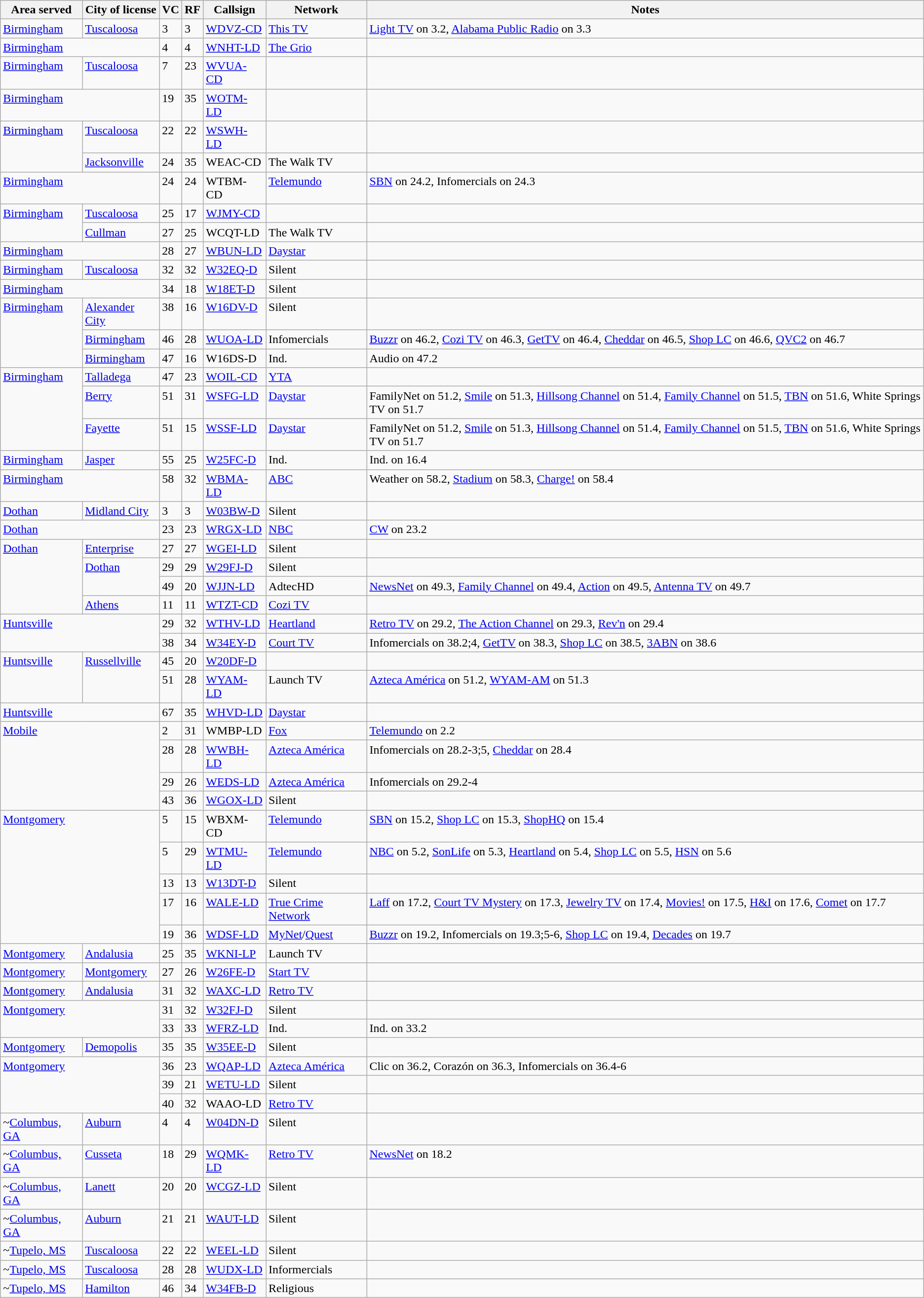<table class="sortable wikitable" style="margin: 1em 1em 1em 0; background: #f9f9f9;">
<tr>
<th>Area served</th>
<th>City of license</th>
<th>VC</th>
<th>RF</th>
<th>Callsign</th>
<th>Network</th>
<th class="unsortable">Notes</th>
</tr>
<tr style="vertical-align: top; text-align: left;">
<td><a href='#'>Birmingham</a></td>
<td><a href='#'>Tuscaloosa</a></td>
<td>3</td>
<td>3</td>
<td><a href='#'>WDVZ-CD</a></td>
<td><a href='#'>This TV</a></td>
<td><a href='#'>Light TV</a> on 3.2, <a href='#'>Alabama Public Radio</a> on 3.3</td>
</tr>
<tr style="vertical-align: top; text-align: left;">
<td colspan="2"><a href='#'>Birmingham</a></td>
<td>4</td>
<td>4</td>
<td><a href='#'>WNHT-LD</a></td>
<td><a href='#'>The Grio</a></td>
<td></td>
</tr>
<tr style="vertical-align: top; text-align: left;">
<td><a href='#'>Birmingham</a></td>
<td><a href='#'>Tuscaloosa</a></td>
<td>7</td>
<td>23</td>
<td><a href='#'>WVUA-CD</a></td>
<td></td>
<td></td>
</tr>
<tr style="vertical-align: top; text-align: left;">
<td colspan="2"><a href='#'>Birmingham</a></td>
<td>19</td>
<td>35</td>
<td><a href='#'>WOTM-LD</a></td>
<td></td>
<td></td>
</tr>
<tr style="vertical-align: top; text-align: left;">
<td colspan="1" rowspan="2"><a href='#'>Birmingham</a></td>
<td><a href='#'>Tuscaloosa</a></td>
<td>22</td>
<td>22</td>
<td><a href='#'>WSWH-LD</a></td>
<td></td>
<td></td>
</tr>
<tr style="vertical-align: top; text-align: left;">
<td><a href='#'>Jacksonville</a></td>
<td>24</td>
<td>35</td>
<td>WEAC-CD</td>
<td>The Walk TV</td>
<td></td>
</tr>
<tr style="vertical-align: top; text-align: left;">
<td colspan="2"><a href='#'>Birmingham</a></td>
<td>24</td>
<td>24</td>
<td>WTBM-CD</td>
<td><a href='#'>Telemundo</a></td>
<td><a href='#'>SBN</a> on 24.2, Infomercials on 24.3</td>
</tr>
<tr style="vertical-align: top; text-align: left;">
<td colspan="1" rowspan="2"><a href='#'>Birmingham</a></td>
<td><a href='#'>Tuscaloosa</a></td>
<td>25</td>
<td>17</td>
<td><a href='#'>WJMY-CD</a></td>
<td></td>
<td></td>
</tr>
<tr style="vertical-align: top; text-align: left;">
<td><a href='#'>Cullman</a></td>
<td>27</td>
<td>25</td>
<td>WCQT-LD</td>
<td>The Walk TV</td>
<td></td>
</tr>
<tr style="vertical-align: top; text-align: left;">
<td colspan="2"><a href='#'>Birmingham</a></td>
<td>28</td>
<td>27</td>
<td><a href='#'>WBUN-LD</a></td>
<td><a href='#'>Daystar</a></td>
<td></td>
</tr>
<tr style="vertical-align: top; text-align: left;">
<td><a href='#'>Birmingham</a></td>
<td><a href='#'>Tuscaloosa</a></td>
<td>32</td>
<td>32</td>
<td><a href='#'>W32EQ-D</a></td>
<td>Silent</td>
<td></td>
</tr>
<tr style="vertical-align: top; text-align: left;">
<td colspan="2"><a href='#'>Birmingham</a></td>
<td>34</td>
<td>18</td>
<td><a href='#'>W18ET-D</a></td>
<td>Silent</td>
<td></td>
</tr>
<tr style="vertical-align: top; text-align: left;">
<td colspan="1" rowspan="3"><a href='#'>Birmingham</a></td>
<td><a href='#'>Alexander City</a></td>
<td>38</td>
<td>16</td>
<td><a href='#'>W16DV-D</a></td>
<td>Silent</td>
<td></td>
</tr>
<tr style="vertical-align: top; text-align: left;">
<td><a href='#'>Birmingham</a></td>
<td>46</td>
<td>28</td>
<td><a href='#'>WUOA-LD</a></td>
<td>Infomercials</td>
<td><a href='#'>Buzzr</a> on 46.2, <a href='#'>Cozi TV</a> on 46.3, <a href='#'>GetTV</a> on 46.4, <a href='#'>Cheddar</a> on 46.5, <a href='#'>Shop LC</a> on 46.6, <a href='#'>QVC2</a> on 46.7</td>
</tr>
<tr style="vertical-align: top; text-align: left;">
<td><a href='#'>Birmingham</a></td>
<td>47</td>
<td>16</td>
<td>W16DS-D</td>
<td>Ind.</td>
<td>Audio on 47.2</td>
</tr>
<tr style="vertical-align: top; text-align: left;">
<td colspan="1" rowspan="3"><a href='#'>Birmingham</a></td>
<td><a href='#'>Talladega</a></td>
<td>47</td>
<td>23</td>
<td><a href='#'>WOIL-CD</a></td>
<td><a href='#'>YTA</a></td>
<td></td>
</tr>
<tr style="vertical-align: top; text-align: left;">
<td><a href='#'>Berry</a></td>
<td>51</td>
<td>31</td>
<td><a href='#'>WSFG-LD</a></td>
<td><a href='#'>Daystar</a></td>
<td>FamilyNet on 51.2, <a href='#'>Smile</a> on 51.3, <a href='#'>Hillsong Channel</a> on 51.4, <a href='#'>Family Channel</a> on 51.5, <a href='#'>TBN</a> on 51.6, White Springs TV on 51.7</td>
</tr>
<tr style="vertical-align: top; text-align: left;">
<td><a href='#'>Fayette</a></td>
<td>51</td>
<td>15</td>
<td><a href='#'>WSSF-LD</a></td>
<td><a href='#'>Daystar</a></td>
<td>FamilyNet on 51.2, <a href='#'>Smile</a> on 51.3, <a href='#'>Hillsong Channel</a> on 51.4, <a href='#'>Family Channel</a> on 51.5, <a href='#'>TBN</a> on 51.6, White Springs TV on 51.7</td>
</tr>
<tr style="vertical-align: top; text-align: left;">
<td><a href='#'>Birmingham</a></td>
<td><a href='#'>Jasper</a></td>
<td>55</td>
<td>25</td>
<td><a href='#'>W25FC-D</a></td>
<td>Ind.</td>
<td>Ind. on 16.4</td>
</tr>
<tr style="vertical-align: top; text-align: left;">
<td colspan="2"><a href='#'>Birmingham</a></td>
<td>58</td>
<td>32</td>
<td><a href='#'>WBMA-LD</a></td>
<td><a href='#'>ABC</a></td>
<td>Weather on 58.2, <a href='#'>Stadium</a> on 58.3, <a href='#'>Charge!</a> on 58.4</td>
</tr>
<tr style="vertical-align: top; text-align: left;">
<td><a href='#'>Dothan</a></td>
<td><a href='#'>Midland City</a></td>
<td>3</td>
<td>3</td>
<td><a href='#'>W03BW-D</a></td>
<td>Silent</td>
<td></td>
</tr>
<tr style="vertical-align: top; text-align: left;">
<td colspan="2"><a href='#'>Dothan</a></td>
<td>23</td>
<td>23</td>
<td><a href='#'>WRGX-LD</a></td>
<td><a href='#'>NBC</a></td>
<td><a href='#'>CW</a> on 23.2</td>
</tr>
<tr style="vertical-align: top; text-align: left;">
<td colspan="1" rowspan="4"><a href='#'>Dothan</a></td>
<td><a href='#'>Enterprise</a></td>
<td>27</td>
<td>27</td>
<td><a href='#'>WGEI-LD</a></td>
<td>Silent</td>
<td></td>
</tr>
<tr style="vertical-align: top; text-align: left;">
<td colspan="1" rowspan="2"><a href='#'>Dothan</a></td>
<td>29</td>
<td>29</td>
<td><a href='#'>W29FJ-D</a></td>
<td>Silent</td>
<td></td>
</tr>
<tr style="vertical-align: top; text-align: left;">
<td>49</td>
<td>20</td>
<td><a href='#'>WJJN-LD</a></td>
<td>AdtecHD</td>
<td><a href='#'>NewsNet</a> on 49.3, <a href='#'>Family Channel</a> on 49.4, <a href='#'>Action</a> on 49.5, <a href='#'>Antenna TV</a> on 49.7</td>
</tr>
<tr style="vertical-align: top; text-align: left;">
<td colspan="1"><a href='#'>Athens</a></td>
<td>11</td>
<td>11</td>
<td><a href='#'>WTZT-CD</a></td>
<td><a href='#'>Cozi TV</a></td>
<td></td>
</tr>
<tr style="vertical-align: top; text-align: left;">
<td colspan="2" rowspan="2"><a href='#'>Huntsville</a></td>
<td>29</td>
<td>32</td>
<td><a href='#'>WTHV-LD</a></td>
<td><a href='#'>Heartland</a></td>
<td><a href='#'>Retro TV</a> on 29.2, <a href='#'>The Action Channel</a> on 29.3, <a href='#'>Rev'n</a> on 29.4</td>
</tr>
<tr style="vertical-align: top; text-align: left;">
<td>38</td>
<td>34</td>
<td><a href='#'>W34EY-D</a></td>
<td><a href='#'>Court TV</a></td>
<td>Infomercials on 38.2;4, <a href='#'>GetTV</a> on 38.3, <a href='#'>Shop LC</a> on 38.5, <a href='#'>3ABN</a> on 38.6</td>
</tr>
<tr style="vertical-align: top; text-align: left;">
<td colspan="1" rowspan="2"><a href='#'>Huntsville</a></td>
<td colspan="1" rowspan="2"><a href='#'>Russellville</a></td>
<td>45</td>
<td>20</td>
<td><a href='#'>W20DF-D</a></td>
<td></td>
<td></td>
</tr>
<tr style="vertical-align: top; text-align: left;">
<td>51</td>
<td>28</td>
<td><a href='#'>WYAM-LD</a></td>
<td>Launch TV</td>
<td><a href='#'>Azteca América</a> on 51.2, <a href='#'>WYAM-AM</a> on 51.3</td>
</tr>
<tr style="vertical-align: top; text-align: left;">
<td colspan="2"><a href='#'>Huntsville</a></td>
<td>67</td>
<td>35</td>
<td><a href='#'>WHVD-LD</a></td>
<td><a href='#'>Daystar</a></td>
<td></td>
</tr>
<tr style="vertical-align: top; text-align: left;">
<td colspan="2" rowspan="4"><a href='#'>Mobile</a></td>
<td>2</td>
<td>31</td>
<td>WMBP-LD</td>
<td><a href='#'>Fox</a></td>
<td><a href='#'>Telemundo</a> on 2.2</td>
</tr>
<tr style="vertical-align: top; text-align: left;">
<td>28</td>
<td>28</td>
<td><a href='#'>WWBH-LD</a></td>
<td><a href='#'>Azteca América</a></td>
<td>Infomercials on 28.2-3;5, <a href='#'>Cheddar</a> on 28.4</td>
</tr>
<tr style="vertical-align: top; text-align: left;">
<td>29</td>
<td>26</td>
<td><a href='#'>WEDS-LD</a></td>
<td><a href='#'>Azteca América</a></td>
<td>Infomercials on 29.2-4</td>
</tr>
<tr style="vertical-align: top; text-align: left;">
<td>43</td>
<td>36</td>
<td><a href='#'>WGOX-LD</a></td>
<td>Silent</td>
<td></td>
</tr>
<tr style="vertical-align: top; text-align: left;">
<td colspan="2" rowspan="5"><a href='#'>Montgomery</a></td>
<td>5</td>
<td>15</td>
<td>WBXM-CD</td>
<td><a href='#'>Telemundo</a></td>
<td><a href='#'>SBN</a> on 15.2, <a href='#'>Shop LC</a> on 15.3, <a href='#'>ShopHQ</a> on 15.4</td>
</tr>
<tr style="vertical-align: top; text-align: left;">
<td>5</td>
<td>29</td>
<td><a href='#'>WTMU-LD</a></td>
<td><a href='#'>Telemundo</a></td>
<td><a href='#'>NBC</a> on 5.2, <a href='#'>SonLife</a> on 5.3, <a href='#'>Heartland</a> on 5.4, <a href='#'>Shop LC</a> on 5.5, <a href='#'>HSN</a> on 5.6</td>
</tr>
<tr style="vertical-align: top; text-align: left;">
<td>13</td>
<td>13</td>
<td><a href='#'>W13DT-D</a></td>
<td>Silent</td>
<td></td>
</tr>
<tr style="vertical-align: top; text-align: left;">
<td>17</td>
<td>16</td>
<td><a href='#'>WALE-LD</a></td>
<td><a href='#'>True Crime Network</a></td>
<td><a href='#'>Laff</a> on 17.2, <a href='#'>Court TV Mystery</a> on 17.3, <a href='#'>Jewelry TV</a> on 17.4, <a href='#'>Movies!</a> on 17.5, <a href='#'>H&I</a> on 17.6, <a href='#'>Comet</a> on 17.7</td>
</tr>
<tr style="vertical-align: top; text-align: left;">
<td>19</td>
<td>36</td>
<td><a href='#'>WDSF-LD</a></td>
<td><a href='#'>MyNet</a>/<a href='#'>Quest</a></td>
<td><a href='#'>Buzzr</a> on 19.2, Infomercials on 19.3;5-6, <a href='#'>Shop LC</a> on 19.4, <a href='#'>Decades</a> on 19.7</td>
</tr>
<tr style="vertical-align: top; text-align: left;">
<td><a href='#'>Montgomery</a></td>
<td><a href='#'>Andalusia</a></td>
<td>25</td>
<td>35</td>
<td><a href='#'>WKNI-LP</a></td>
<td>Launch TV</td>
<td></td>
</tr>
<tr style="vertical-align: top; text-align: left;">
<td><a href='#'>Montgomery</a></td>
<td><a href='#'>Montgomery</a></td>
<td>27</td>
<td>26</td>
<td><a href='#'>W26FE-D</a></td>
<td><a href='#'>Start TV</a></td>
<td></td>
</tr>
<tr style="vertical-align: top; text-align: left;">
<td><a href='#'>Montgomery</a></td>
<td><a href='#'>Andalusia</a></td>
<td>31</td>
<td>32</td>
<td><a href='#'>WAXC-LD</a></td>
<td><a href='#'>Retro TV</a></td>
<td></td>
</tr>
<tr style="vertical-align: top; text-align: left;">
<td colspan="2" rowspan="2"><a href='#'>Montgomery</a></td>
<td>31</td>
<td>32</td>
<td><a href='#'>W32FJ-D</a></td>
<td>Silent</td>
<td></td>
</tr>
<tr style="vertical-align: top; text-align: left;">
<td>33</td>
<td>33</td>
<td><a href='#'>WFRZ-LD</a></td>
<td>Ind.</td>
<td>Ind. on 33.2</td>
</tr>
<tr style="vertical-align: top; text-align: left;">
<td><a href='#'>Montgomery</a></td>
<td><a href='#'>Demopolis</a></td>
<td>35</td>
<td>35</td>
<td><a href='#'>W35EE-D</a></td>
<td>Silent</td>
<td></td>
</tr>
<tr style="vertical-align: top; text-align: left;">
<td colspan="2" rowspan="3"><a href='#'>Montgomery</a></td>
<td>36</td>
<td>23</td>
<td><a href='#'>WQAP-LD</a></td>
<td><a href='#'>Azteca América</a></td>
<td>Clic on 36.2, Corazón on 36.3, Infomercials on 36.4-6</td>
</tr>
<tr style="vertical-align: top; text-align: left;">
<td>39</td>
<td>21</td>
<td><a href='#'>WETU-LD</a></td>
<td>Silent</td>
<td></td>
</tr>
<tr style="vertical-align: top; text-align: left;">
<td>40</td>
<td>32</td>
<td>WAAO-LD</td>
<td><a href='#'>Retro TV</a></td>
<td></td>
</tr>
<tr style="vertical-align: top; text-align: left;">
<td>~<a href='#'>Columbus, GA</a></td>
<td><a href='#'>Auburn</a></td>
<td>4</td>
<td>4</td>
<td><a href='#'>W04DN-D</a></td>
<td>Silent</td>
<td></td>
</tr>
<tr style="vertical-align: top; text-align: left;">
<td>~<a href='#'>Columbus, GA</a></td>
<td><a href='#'>Cusseta</a></td>
<td>18</td>
<td>29</td>
<td><a href='#'>WQMK-LD</a></td>
<td><a href='#'>Retro TV</a></td>
<td><a href='#'>NewsNet</a> on 18.2</td>
</tr>
<tr style="vertical-align: top; text-align: left;">
<td>~<a href='#'>Columbus, GA</a></td>
<td><a href='#'>Lanett</a></td>
<td>20</td>
<td>20</td>
<td><a href='#'>WCGZ-LD</a></td>
<td>Silent</td>
<td></td>
</tr>
<tr style="vertical-align: top; text-align: left;">
<td>~<a href='#'>Columbus, GA</a></td>
<td><a href='#'>Auburn</a></td>
<td>21</td>
<td>21</td>
<td><a href='#'>WAUT-LD</a></td>
<td>Silent</td>
<td></td>
</tr>
<tr style="vertical-align: top; text-align: left;">
<td>~<a href='#'>Tupelo, MS</a></td>
<td><a href='#'>Tuscaloosa</a></td>
<td>22</td>
<td>22</td>
<td><a href='#'>WEEL-LD</a></td>
<td>Silent</td>
<td></td>
</tr>
<tr style="vertical-align: top; text-align: left;">
<td>~<a href='#'>Tupelo, MS</a></td>
<td><a href='#'>Tuscaloosa</a></td>
<td>28</td>
<td>28</td>
<td><a href='#'>WUDX-LD</a></td>
<td>Informercials</td>
<td></td>
</tr>
<tr style="vertical-align: top; text-align: left;">
<td>~<a href='#'>Tupelo, MS</a></td>
<td><a href='#'>Hamilton</a></td>
<td>46</td>
<td>34</td>
<td><a href='#'>W34FB-D</a></td>
<td>Religious</td>
<td></td>
</tr>
</table>
